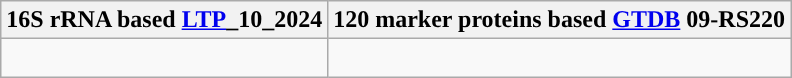<table class="wikitable">
<tr>
<th colspan=1>16S rRNA based <a href='#'>LTP</a>_10_2024</th>
<th colspan=1>120 marker proteins based <a href='#'>GTDB</a> 09-RS220</th>
</tr>
<tr>
<td style="vertical-align:top"><br></td>
<td><br></td>
</tr>
</table>
